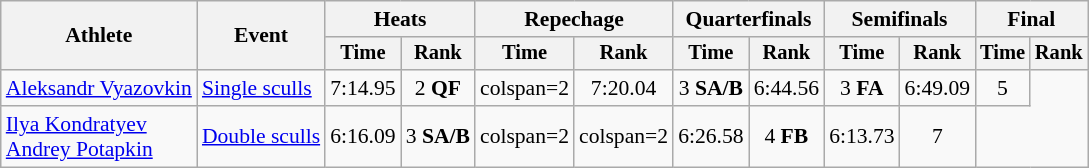<table class="wikitable" style="text-align:center; font-size:90%">
<tr>
<th rowspan=2>Athlete</th>
<th rowspan=2>Event</th>
<th colspan=2>Heats</th>
<th colspan=2>Repechage</th>
<th colspan=2>Quarterfinals</th>
<th colspan=2>Semifinals</th>
<th colspan=2>Final</th>
</tr>
<tr style="font-size:95%">
<th>Time</th>
<th>Rank</th>
<th>Time</th>
<th>Rank</th>
<th>Time</th>
<th>Rank</th>
<th>Time</th>
<th>Rank</th>
<th>Time</th>
<th>Rank</th>
</tr>
<tr>
<td align=left><a href='#'>Aleksandr Vyazovkin</a></td>
<td align=left><a href='#'>Single sculls</a></td>
<td>7:14.95</td>
<td>2 <strong>QF</strong></td>
<td>colspan=2 </td>
<td>7:20.04</td>
<td>3 <strong>SA/B</strong></td>
<td>6:44.56</td>
<td>3 <strong>FA</strong></td>
<td>6:49.09</td>
<td>5</td>
</tr>
<tr>
<td align=left><a href='#'>Ilya Kondratyev</a><br><a href='#'>Andrey Potapkin</a></td>
<td align=left><a href='#'>Double sculls</a></td>
<td>6:16.09</td>
<td>3 <strong>SA/B</strong></td>
<td>colspan=2 </td>
<td>colspan=2 </td>
<td>6:26.58</td>
<td>4 <strong>FB</strong></td>
<td>6:13.73</td>
<td>7</td>
</tr>
</table>
